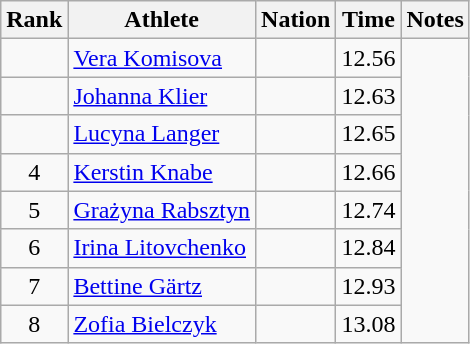<table class="wikitable sortable" style="text-align:center">
<tr>
<th>Rank</th>
<th>Athlete</th>
<th>Nation</th>
<th>Time</th>
<th>Notes</th>
</tr>
<tr>
<td></td>
<td align=left><a href='#'>Vera Komisova</a></td>
<td align=left></td>
<td>12.56</td>
</tr>
<tr>
<td></td>
<td align=left><a href='#'>Johanna Klier</a></td>
<td align=left></td>
<td>12.63</td>
</tr>
<tr>
<td></td>
<td align=left><a href='#'>Lucyna Langer</a></td>
<td align=left></td>
<td>12.65</td>
</tr>
<tr>
<td>4</td>
<td align=left><a href='#'>Kerstin Knabe</a></td>
<td align=left></td>
<td>12.66</td>
</tr>
<tr>
<td>5</td>
<td align=left><a href='#'>Grażyna Rabsztyn</a></td>
<td align=left></td>
<td>12.74</td>
</tr>
<tr>
<td>6</td>
<td align=left><a href='#'>Irina Litovchenko</a></td>
<td align=left></td>
<td>12.84</td>
</tr>
<tr>
<td>7</td>
<td align=left><a href='#'>Bettine Gärtz</a></td>
<td align=left></td>
<td>12.93</td>
</tr>
<tr>
<td>8</td>
<td align=left><a href='#'>Zofia Bielczyk</a></td>
<td align=left></td>
<td>13.08</td>
</tr>
</table>
